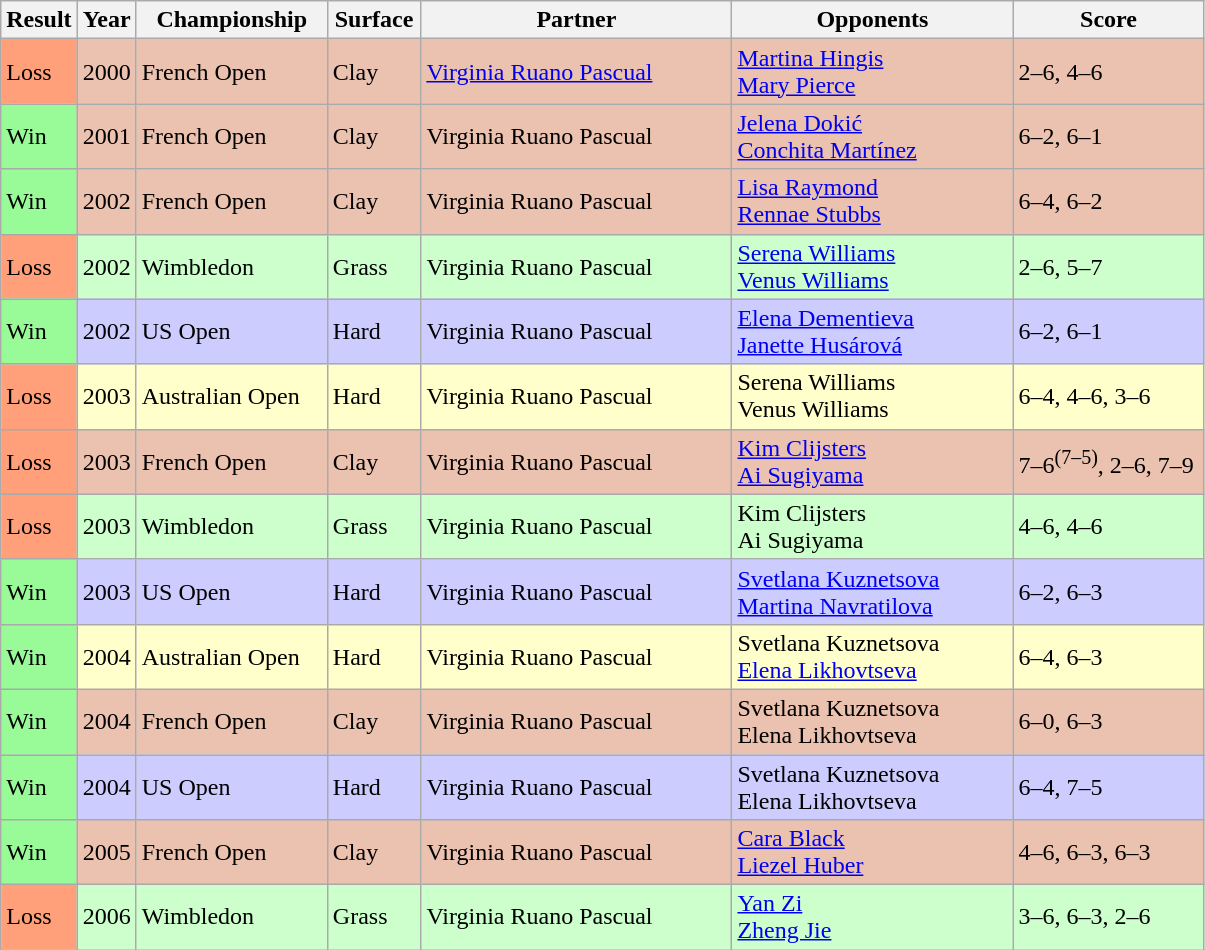<table class="sortable wikitable">
<tr>
<th>Result</th>
<th>Year</th>
<th width="120">Championship</th>
<th width="55">Surface</th>
<th width="200">Partner</th>
<th width="180">Opponents</th>
<th style="width:120px" class="unsortable">Score</th>
</tr>
<tr style="background:#ebc2af;">
<td style="background:#ffa07a;">Loss</td>
<td>2000</td>
<td>French Open</td>
<td>Clay</td>
<td> <a href='#'>Virginia Ruano Pascual</a></td>
<td> <a href='#'>Martina Hingis</a> <br>  <a href='#'>Mary Pierce</a></td>
<td>2–6, 4–6</td>
</tr>
<tr style="background:#ebc2af;">
<td style="background:#98fb98;">Win</td>
<td>2001</td>
<td>French Open</td>
<td>Clay</td>
<td> Virginia Ruano Pascual</td>
<td> <a href='#'>Jelena Dokić</a> <br>  <a href='#'>Conchita Martínez</a></td>
<td>6–2, 6–1</td>
</tr>
<tr style="background:#ebc2af;">
<td style="background:#98fb98;">Win</td>
<td>2002</td>
<td>French Open</td>
<td>Clay</td>
<td> Virginia Ruano Pascual</td>
<td> <a href='#'>Lisa Raymond</a> <br>  <a href='#'>Rennae Stubbs</a></td>
<td>6–4, 6–2</td>
</tr>
<tr style="background:#ccffcc;">
<td style="background:#ffa07a;">Loss</td>
<td>2002</td>
<td>Wimbledon</td>
<td>Grass</td>
<td> Virginia Ruano Pascual</td>
<td> <a href='#'>Serena Williams</a> <br>  <a href='#'>Venus Williams</a></td>
<td>2–6, 5–7</td>
</tr>
<tr style="background:#ccccff;">
<td style="background:#98fb98;">Win</td>
<td>2002</td>
<td>US Open</td>
<td>Hard</td>
<td> Virginia Ruano Pascual</td>
<td> <a href='#'>Elena Dementieva</a> <br>  <a href='#'>Janette Husárová</a></td>
<td>6–2, 6–1</td>
</tr>
<tr style="background:#ffffcc;">
<td style="background:#ffa07a;">Loss</td>
<td>2003</td>
<td>Australian Open</td>
<td>Hard</td>
<td> Virginia Ruano Pascual</td>
<td> Serena Williams <br>  Venus Williams</td>
<td>6–4, 4–6, 3–6</td>
</tr>
<tr style="background:#ebc2af;">
<td style="background:#ffa07a;">Loss</td>
<td>2003</td>
<td>French Open</td>
<td>Clay</td>
<td> Virginia Ruano Pascual</td>
<td> <a href='#'>Kim Clijsters</a> <br>  <a href='#'>Ai Sugiyama</a></td>
<td>7–6<sup>(7–5)</sup>, 2–6, 7–9</td>
</tr>
<tr style="background:#ccffcc;">
<td style="background:#ffa07a;">Loss</td>
<td>2003</td>
<td>Wimbledon</td>
<td>Grass</td>
<td> Virginia Ruano Pascual</td>
<td> Kim Clijsters <br>  Ai Sugiyama</td>
<td>4–6, 4–6</td>
</tr>
<tr style="background:#ccccff;">
<td style="background:#98fb98;">Win</td>
<td>2003</td>
<td>US Open</td>
<td>Hard</td>
<td> Virginia Ruano Pascual</td>
<td> <a href='#'>Svetlana Kuznetsova</a> <br>  <a href='#'>Martina Navratilova</a></td>
<td>6–2, 6–3</td>
</tr>
<tr style="background:#ffffcc;">
<td style="background:#98fb98;">Win</td>
<td>2004</td>
<td>Australian Open</td>
<td>Hard</td>
<td> Virginia Ruano Pascual</td>
<td> Svetlana Kuznetsova <br>  <a href='#'>Elena Likhovtseva</a></td>
<td>6–4, 6–3</td>
</tr>
<tr style="background:#ebc2af;">
<td style="background:#98fb98;">Win</td>
<td>2004</td>
<td>French Open</td>
<td>Clay</td>
<td> Virginia Ruano Pascual</td>
<td> Svetlana Kuznetsova <br>  Elena Likhovtseva</td>
<td>6–0, 6–3</td>
</tr>
<tr style="background:#ccccff;">
<td style="background:#98fb98;">Win</td>
<td>2004</td>
<td>US Open</td>
<td>Hard</td>
<td> Virginia Ruano Pascual</td>
<td> Svetlana Kuznetsova <br>  Elena Likhovtseva</td>
<td>6–4, 7–5</td>
</tr>
<tr style="background:#ebc2af;">
<td style="background:#98fb98;">Win</td>
<td>2005</td>
<td>French Open</td>
<td>Clay</td>
<td> Virginia Ruano Pascual</td>
<td> <a href='#'>Cara Black</a> <br>  <a href='#'>Liezel Huber</a></td>
<td>4–6, 6–3, 6–3</td>
</tr>
<tr style="background:#ccffcc;">
<td style="background:#ffa07a;">Loss</td>
<td>2006</td>
<td>Wimbledon</td>
<td>Grass</td>
<td> Virginia Ruano Pascual</td>
<td> <a href='#'>Yan Zi</a> <br>  <a href='#'>Zheng Jie</a></td>
<td>3–6, 6–3, 2–6</td>
</tr>
</table>
